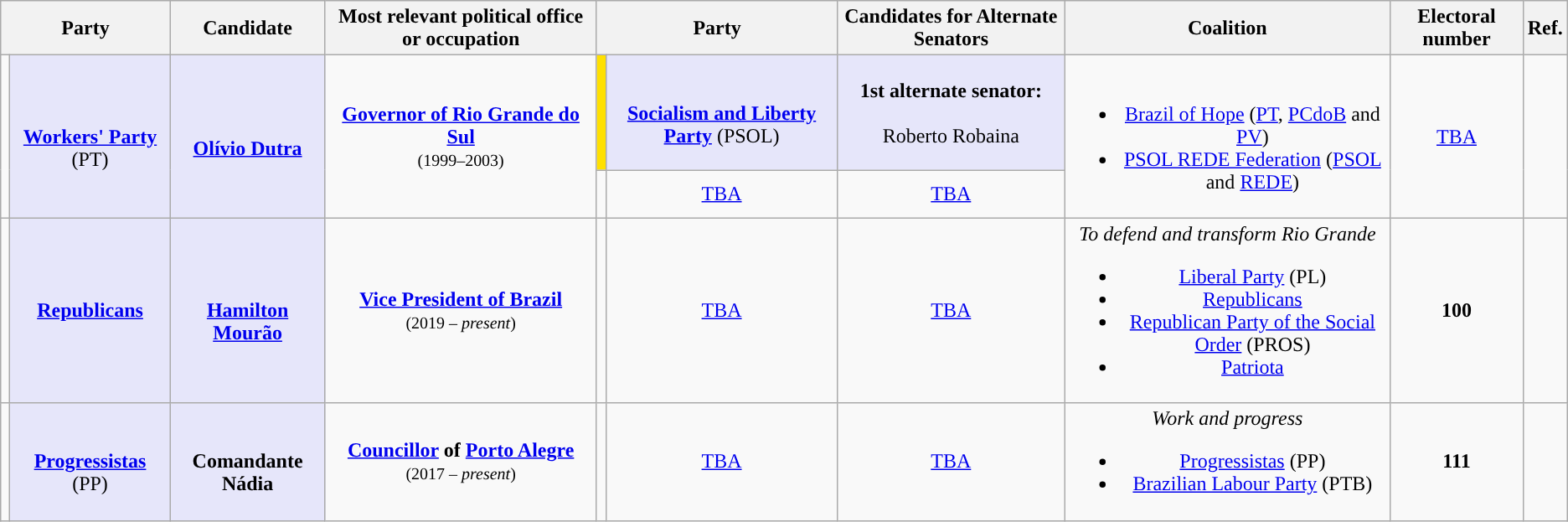<table class="wikitable" style="text-align:center;">
<tr>
<th colspan="2">Party</th>
<th>Candidate</th>
<th>Most relevant political office or occupation</th>
<th colspan="2">Party</th>
<th>Candidates for Alternate Senators</th>
<th>Coalition</th>
<th>Electoral number</th>
<th>Ref.</th>
</tr>
<tr>
<td rowspan="2" style="background-color:"></td>
<td rowspan="2" style="background:lavender;"><br><strong><a href='#'>Workers' Party</a></strong> (PT)</td>
<td rowspan="2" style="background:lavender;"><br><strong><a href='#'>Olívio Dutra</a></strong></td>
<td rowspan="2"><strong><a href='#'>Governor of Rio Grande do Sul</a></strong><br><small>(1999–2003)</small></td>
<td style="background-color:#FFE000;"></td>
<td style="background:lavender;"><br><strong><a href='#'>Socialism and Liberty Party</a></strong> (PSOL)</td>
<td style="background:lavender;"><strong>1st alternate senator:</strong><br><br>Roberto Robaina</td>
<td rowspan="2"><br><ul><li><a href='#'>Brazil of Hope</a> (<a href='#'>PT</a>, <a href='#'>PCdoB</a> and <a href='#'>PV</a>)</li><li><a href='#'>PSOL REDE Federation</a> (<a href='#'>PSOL</a> and <a href='#'>REDE</a>)</li></ul></td>
<td rowspan="2"><a href='#'>TBA</a></td>
<td rowspan="2"></td>
</tr>
<tr>
<td></td>
<td><a href='#'>TBA</a></td>
<td><a href='#'>TBA</a></td>
</tr>
<tr>
<td style="background-color:"></td>
<td style="background:lavender;"><a href='#'><strong>Republicans</strong></a></td>
<td style="background:lavender;"><br><strong><a href='#'>Hamilton Mourão</a></strong></td>
<td><strong><a href='#'>Vice President of Brazil</a></strong><br><small>(2019 – <em>present</em>)</small></td>
<td></td>
<td><a href='#'>TBA</a></td>
<td><a href='#'>TBA</a></td>
<td><em>To defend and transform Rio Grande</em><br><ul><li><a href='#'>Liberal Party</a> (PL)</li><li><a href='#'>Republicans</a></li><li><a href='#'>Republican Party of the Social Order</a> (PROS)</li><li><a href='#'>Patriota</a></li></ul></td>
<td><strong>100</strong></td>
<td></td>
</tr>
<tr>
<td style="background-color:"></td>
<td style="background:lavender;"><strong></strong><br><strong><a href='#'>Progressistas</a></strong> (PP)</td>
<td style="background:lavender;"><br><strong>Comandante Nádia</strong></td>
<td><strong><a href='#'>Councillor</a> of <a href='#'>Porto Alegre</a></strong><br><small>(2017 – <em>present</em>)</small></td>
<td></td>
<td><a href='#'>TBA</a></td>
<td><a href='#'>TBA</a></td>
<td><em>Work and progress</em><br><ul><li><a href='#'>Progressistas</a> (PP)</li><li><a href='#'>Brazilian Labour Party</a> (PTB)</li></ul></td>
<td><strong>111</strong></td>
<td></td>
</tr>
</table>
